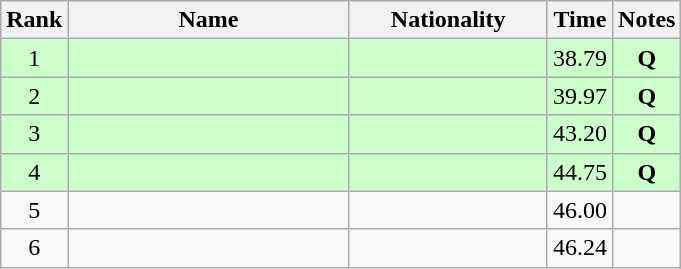<table class="wikitable sortable" style="text-align:center">
<tr>
<th>Rank</th>
<th style="width:180px">Name</th>
<th style="width:125px">Nationality</th>
<th>Time</th>
<th>Notes</th>
</tr>
<tr style="background:#cfc;">
<td>1</td>
<td style="text-align:left;"></td>
<td style="text-align:left;"></td>
<td>38.79</td>
<td><strong>Q</strong></td>
</tr>
<tr style="background:#cfc;">
<td>2</td>
<td style="text-align:left;"></td>
<td style="text-align:left;"></td>
<td>39.97</td>
<td><strong>Q</strong></td>
</tr>
<tr style="background:#cfc;">
<td>3</td>
<td style="text-align:left;"></td>
<td style="text-align:left;"></td>
<td>43.20</td>
<td><strong>Q</strong></td>
</tr>
<tr style="background:#cfc;">
<td>4</td>
<td style="text-align:left;"></td>
<td style="text-align:left;"></td>
<td>44.75</td>
<td><strong>Q</strong></td>
</tr>
<tr>
<td>5</td>
<td style="text-align:left;"></td>
<td style="text-align:left;"></td>
<td>46.00</td>
<td></td>
</tr>
<tr>
<td>6</td>
<td style="text-align:left;"></td>
<td style="text-align:left;"></td>
<td>46.24</td>
<td></td>
</tr>
</table>
